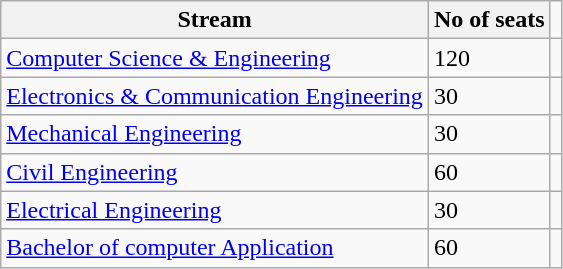<table class="wikitable">
<tr>
<th>Stream</th>
<th>No of seats</th>
</tr>
<tr>
<td><a href='#'>Computer Science & Engineering</a></td>
<td>120</td>
<td></td>
</tr>
<tr>
<td><a href='#'>Electronics & Communication Engineering</a></td>
<td>30</td>
<td></td>
</tr>
<tr>
<td><a href='#'>Mechanical Engineering</a></td>
<td>30</td>
<td></td>
</tr>
<tr>
<td><a href='#'>Civil Engineering</a></td>
<td>60</td>
<td></td>
</tr>
<tr>
<td><a href='#'>Electrical Engineering</a></td>
<td>30</td>
<td></td>
</tr>
<tr>
<td><a href='#'>Bachelor of  computer Application</a></td>
<td>60</td>
<td></td>
</tr>
</table>
